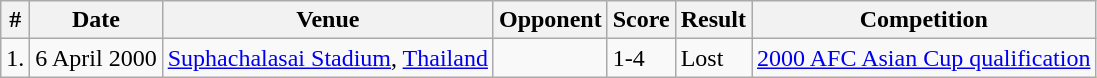<table class="wikitable">
<tr>
<th>#</th>
<th>Date</th>
<th>Venue</th>
<th>Opponent</th>
<th>Score</th>
<th>Result</th>
<th>Competition</th>
</tr>
<tr>
<td>1.</td>
<td>6 April 2000</td>
<td><a href='#'>Suphachalasai Stadium</a>, <a href='#'>Thailand</a></td>
<td></td>
<td>1-4</td>
<td>Lost</td>
<td><a href='#'>2000 AFC Asian Cup qualification</a></td>
</tr>
</table>
